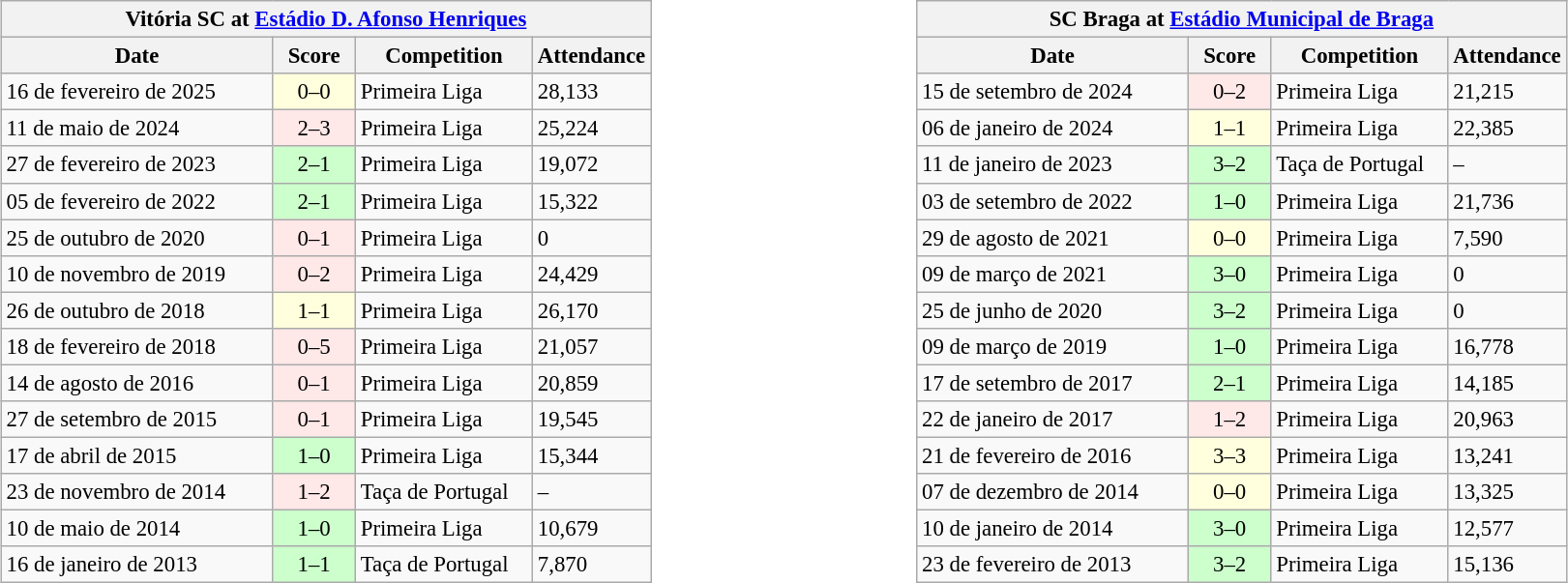<table width="100%">
<tr>
<td valign="top"><br><table class="wikitable" style="font-size:95%">
<tr>
<th colspan="4">Vitória SC at <a href='#'>Estádio D. Afonso Henriques</a></th>
</tr>
<tr>
<th width="180">Date</th>
<th width="50">Score</th>
<th width="115">Competition</th>
<th>Attendance</th>
</tr>
<tr>
<td>16 de fevereiro de 2025</td>
<td bgcolor="#FFFFDD" align="center">0–0</td>
<td>Primeira Liga</td>
<td>28,133</td>
</tr>
<tr>
<td>11 de maio de 2024</td>
<td bgcolor="#FFE8E8" align="center">2–3</td>
<td>Primeira Liga</td>
<td>25,224</td>
</tr>
<tr>
<td>27 de fevereiro de 2023</td>
<td bgcolor="#CCFFCC" align="center">2–1</td>
<td>Primeira Liga</td>
<td>19,072</td>
</tr>
<tr>
<td>05 de fevereiro de 2022</td>
<td bgcolor="#CCFFCC" align="center">2–1</td>
<td>Primeira Liga</td>
<td>15,322</td>
</tr>
<tr>
<td>25 de outubro de 2020</td>
<td bgcolor="#FFE8E8" align="center">0–1</td>
<td>Primeira Liga</td>
<td>0</td>
</tr>
<tr>
<td>10 de novembro de 2019</td>
<td bgcolor="#FFE8E8" align="center">0–2</td>
<td>Primeira Liga</td>
<td>24,429</td>
</tr>
<tr>
<td>26 de outubro de 2018</td>
<td bgcolor="#FFFFDD" align="center">1–1</td>
<td>Primeira Liga</td>
<td>26,170</td>
</tr>
<tr>
<td>18 de fevereiro de 2018</td>
<td bgcolor="#FFE8E8" align="center">0–5</td>
<td>Primeira Liga</td>
<td>21,057</td>
</tr>
<tr>
<td>14 de agosto de 2016</td>
<td bgcolor="#FFE8E8" align="center">0–1</td>
<td>Primeira Liga</td>
<td>20,859</td>
</tr>
<tr>
<td>27 de setembro de 2015</td>
<td bgcolor="#FFE8E8" align="center">0–1</td>
<td>Primeira Liga</td>
<td>19,545</td>
</tr>
<tr>
<td>17 de abril de 2015</td>
<td bgcolor="#CCFFCC" align="center">1–0</td>
<td>Primeira Liga</td>
<td>15,344</td>
</tr>
<tr>
<td>23 de novembro de 2014</td>
<td bgcolor="#FFE8E8" align="center">1–2</td>
<td>Taça de Portugal</td>
<td>–</td>
</tr>
<tr>
<td>10 de maio de 2014</td>
<td bgcolor="#CCFFCC" align="center">1–0</td>
<td>Primeira Liga</td>
<td>10,679</td>
</tr>
<tr>
<td>16 de janeiro de 2013</td>
<td bgcolor="#CCFFCC" align="center">1–1<br></td>
<td>Taça de Portugal</td>
<td>7,870</td>
</tr>
</table>
</td>
<td valign="top"><br><table class="wikitable" style="font-size:95%">
<tr>
<th colspan="4">SC Braga at <a href='#'>Estádio Municipal de Braga</a></th>
</tr>
<tr>
<th width="180">Date</th>
<th width="50">Score</th>
<th width="115">Competition</th>
<th>Attendance</th>
</tr>
<tr>
<td>15 de setembro de 2024</td>
<td bgcolor="#FFE8E8" align="center">0–2</td>
<td>Primeira Liga</td>
<td>21,215</td>
</tr>
<tr>
<td>06 de janeiro de 2024</td>
<td bgcolor="#FFFFDD" align="center">1–1</td>
<td>Primeira Liga</td>
<td>22,385</td>
</tr>
<tr>
<td>11 de janeiro de 2023</td>
<td bgcolor="#CCFFCC" align="center">3–2</td>
<td>Taça de Portugal</td>
<td>–</td>
</tr>
<tr>
<td>03 de setembro de 2022</td>
<td bgcolor="#CCFFCC" align="center">1–0</td>
<td>Primeira Liga</td>
<td>21,736</td>
</tr>
<tr>
<td>29 de agosto de 2021</td>
<td bgcolor="#FFFFDD" align="center">0–0</td>
<td>Primeira Liga</td>
<td>7,590</td>
</tr>
<tr>
<td>09 de março de 2021</td>
<td bgcolor="#CCFFCC" align="center">3–0</td>
<td>Primeira Liga</td>
<td>0</td>
</tr>
<tr>
<td>25 de junho de 2020</td>
<td bgcolor="#CCFFCC" align="center">3–2</td>
<td>Primeira Liga</td>
<td>0</td>
</tr>
<tr>
<td>09 de março de 2019</td>
<td bgcolor="#CCFFCC" align="center">1–0</td>
<td>Primeira Liga</td>
<td>16,778</td>
</tr>
<tr>
<td>17 de setembro de 2017</td>
<td bgcolor="#CCFFCC" align="center">2–1</td>
<td>Primeira Liga</td>
<td>14,185</td>
</tr>
<tr>
<td>22 de janeiro de 2017</td>
<td bgcolor="#FFE8E8" align="center">1–2</td>
<td>Primeira Liga</td>
<td>20,963</td>
</tr>
<tr>
<td>21 de fevereiro de 2016</td>
<td bgcolor="#FFFFDD" align="center">3–3</td>
<td>Primeira Liga</td>
<td>13,241</td>
</tr>
<tr>
<td>07 de dezembro de 2014</td>
<td bgcolor="#FFFFDD" align="center">0–0</td>
<td>Primeira Liga</td>
<td>13,325</td>
</tr>
<tr>
<td>10 de janeiro de 2014</td>
<td bgcolor="#CCFFCC" align="center">3–0</td>
<td>Primeira Liga</td>
<td>12,577</td>
</tr>
<tr>
<td>23 de fevereiro de 2013</td>
<td bgcolor="#CCFFCC" align="center">3–2</td>
<td>Primeira Liga</td>
<td>15,136</td>
</tr>
</table>
</td>
</tr>
</table>
